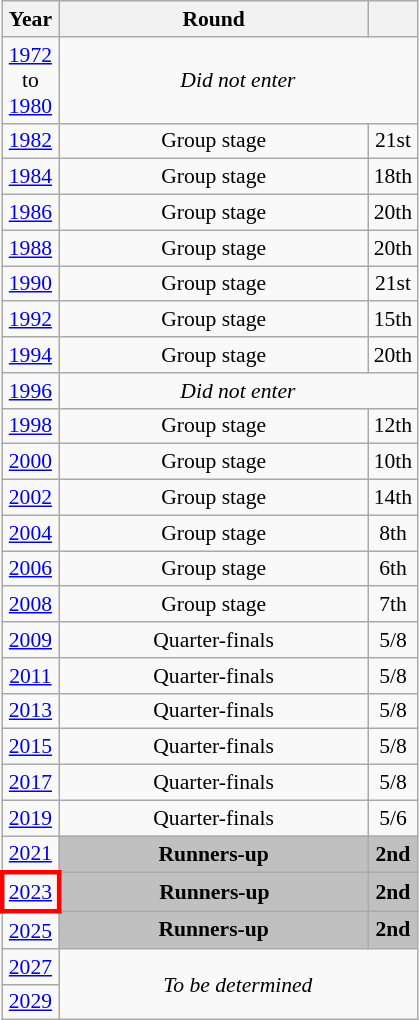<table class="wikitable" style="text-align: center; font-size:90%">
<tr>
<th>Year</th>
<th style="width:200px">Round</th>
<th></th>
</tr>
<tr>
<td><a href='#'>1972</a><br>to<br><a href='#'>1980</a></td>
<td colspan="2"><em>Did not enter</em></td>
</tr>
<tr>
<td><a href='#'>1982</a></td>
<td>Group stage</td>
<td>21st</td>
</tr>
<tr>
<td><a href='#'>1984</a></td>
<td>Group stage</td>
<td>18th</td>
</tr>
<tr>
<td><a href='#'>1986</a></td>
<td>Group stage</td>
<td>20th</td>
</tr>
<tr>
<td><a href='#'>1988</a></td>
<td>Group stage</td>
<td>20th</td>
</tr>
<tr>
<td><a href='#'>1990</a></td>
<td>Group stage</td>
<td>21st</td>
</tr>
<tr>
<td><a href='#'>1992</a></td>
<td>Group stage</td>
<td>15th</td>
</tr>
<tr>
<td><a href='#'>1994</a></td>
<td>Group stage</td>
<td>20th</td>
</tr>
<tr>
<td><a href='#'>1996</a></td>
<td colspan="2"><em>Did not enter</em></td>
</tr>
<tr>
<td><a href='#'>1998</a></td>
<td>Group stage</td>
<td>12th</td>
</tr>
<tr>
<td><a href='#'>2000</a></td>
<td>Group stage</td>
<td>10th</td>
</tr>
<tr>
<td><a href='#'>2002</a></td>
<td>Group stage</td>
<td>14th</td>
</tr>
<tr>
<td><a href='#'>2004</a></td>
<td>Group stage</td>
<td>8th</td>
</tr>
<tr>
<td><a href='#'>2006</a></td>
<td>Group stage</td>
<td>6th</td>
</tr>
<tr>
<td><a href='#'>2008</a></td>
<td>Group stage</td>
<td>7th</td>
</tr>
<tr>
<td><a href='#'>2009</a></td>
<td>Quarter-finals</td>
<td>5/8</td>
</tr>
<tr>
<td><a href='#'>2011</a></td>
<td>Quarter-finals</td>
<td>5/8</td>
</tr>
<tr>
<td><a href='#'>2013</a></td>
<td>Quarter-finals</td>
<td>5/8</td>
</tr>
<tr>
<td><a href='#'>2015</a></td>
<td>Quarter-finals</td>
<td>5/8</td>
</tr>
<tr>
<td><a href='#'>2017</a></td>
<td>Quarter-finals</td>
<td>5/8</td>
</tr>
<tr>
<td><a href='#'>2019</a></td>
<td>Quarter-finals</td>
<td>5/6</td>
</tr>
<tr>
<td><a href='#'>2021</a></td>
<td bgcolor=Silver><strong>Runners-up</strong></td>
<td bgcolor=Silver><strong>2nd</strong></td>
</tr>
<tr>
<td style="border: 3px solid red"><a href='#'>2023</a></td>
<td bgcolor=Silver><strong>Runners-up</strong></td>
<td bgcolor=Silver><strong>2nd</strong></td>
</tr>
<tr>
<td><a href='#'>2025</a></td>
<td bgcolor=Silver><strong>Runners-up</strong></td>
<td bgcolor=Silver><strong>2nd</strong></td>
</tr>
<tr>
<td><a href='#'>2027</a></td>
<td colspan="2" rowspan="2"><em>To be determined</em></td>
</tr>
<tr>
<td><a href='#'>2029</a></td>
</tr>
</table>
